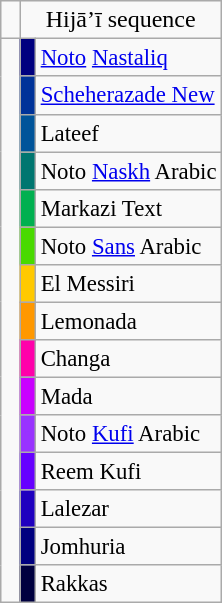<table class="wikitable">
<tr class="nowrap">
<td style="text-align:center;font-size:180%"></td>
<td colspan="2" style="text-align:center;font-size:100%;">Hijā’ī sequence</td>
</tr>
<tr>
<td rowspan="15"></td>
<td style="font-size:80%;text-align:center;color:#00007f;background-color:#00007f">•</td>
<td class="nowrap" style="font-size:95%"><a href='#'>Noto</a> <a href='#'>Nastaliq</a></td>
</tr>
<tr>
<td style="font-size:80%;text-align:center;color:#003399;background-color:#003399">•</td>
<td class="nowrap" style="font-size:95%"><a href='#'>Scheherazade New</a></td>
</tr>
<tr>
<td style="font-size:80%;text-align:center;color:#00549a;background-color:#00549a">•</td>
<td style="font-size:95%">Lateef</td>
</tr>
<tr>
<td style="font-size:80%;text-align:center;color:#007670;background-color:#007670">•</td>
<td class="nowrap" style="font-size:95%">Noto <a href='#'>Naskh</a> Arabic</td>
</tr>
<tr>
<td style="font-size:80%;text-align:center;color:#00b050;background-color:#00b050">•</td>
<td style="font-size:95%">Markazi Text</td>
</tr>
<tr>
<td style="font-size:80%;text-align:center;color:#49da00;background-color:#49da00">•</td>
<td style="font-size:95%">Noto <a href='#'>Sans</a> Arabic</td>
</tr>
<tr>
<td style="font-size:80%;text-align:center;color:#ffc900;background-color:#ffc900">•</td>
<td style="font-size:95%">El Messiri</td>
</tr>
<tr>
<td style="font-size:80%;text-align:center;color:#ff9800;background-color:#ff9800">•</td>
<td style="font-size:95%">Lemonada </td>
</tr>
<tr>
<td style="font-size:80%;text-align:center;color:#ff00aa;background-color:#ff00aa">•</td>
<td style="font-size:95%">Changa </td>
</tr>
<tr>
<td style="font-size:80%;text-align:center;color:#c900ff;background-color:#c900ff">•</td>
<td style="font-size:95%">Mada</td>
</tr>
<tr>
<td style="font-size:80%;text-align:center;color:#9933ff;background-color:#9933ff">•</td>
<td style="font-size:95%">Noto <a href='#'>Kufi</a> Arabic</td>
</tr>
<tr>
<td style="font-size:80%;text-align:center;color:#6600ff;background-color:#6600ff">•</td>
<td style="font-size:95%">Reem Kufi</td>
</tr>
<tr>
<td style="font-size:80%;text-align:center;color:#1f00bf;background-color:#1f00bf">•</td>
<td style="font-size:95%">Lalezar</td>
</tr>
<tr>
<td style="font-size:80%;text-align:center;color:#00007f;background-color:#00007f">•</td>
<td style="font-size:95%">Jomhuria</td>
</tr>
<tr>
<td style="font-size:80%;text-align:center;color:#00003f;background-color:#00003f">•</td>
<td style="font-size:95%">Rakkas</td>
</tr>
</table>
